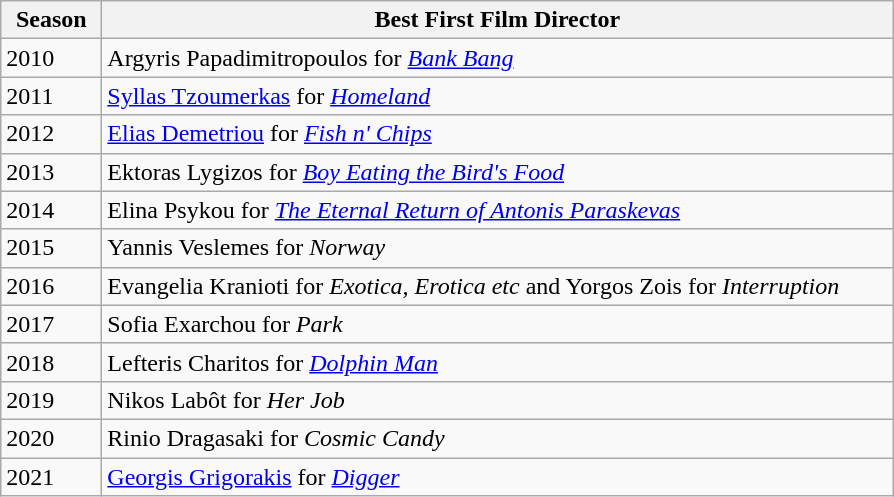<table class="wikitable" style="margin-right: 0;">
<tr text-align:center;">
<th style="width:60px;">Season</th>
<th style="width:520px;">Best First Film Director</th>
</tr>
<tr>
<td>2010</td>
<td>Argyris Papadimitropoulos for <em><a href='#'>Bank Bang</a></em></td>
</tr>
<tr>
<td>2011</td>
<td><a href='#'>Syllas Tzoumerkas</a> for <a href='#'><em>Homeland</em></a></td>
</tr>
<tr>
<td>2012</td>
<td><a href='#'>Elias Demetriou</a> for <em><a href='#'>Fish n' Chips</a></em></td>
</tr>
<tr>
<td>2013</td>
<td>Ektoras Lygizos for <em><a href='#'>Boy Eating the Bird's Food</a></em></td>
</tr>
<tr>
<td>2014</td>
<td>Elina Psykou for <em><a href='#'>The Eternal Return of Antonis Paraskevas</a> </em></td>
</tr>
<tr>
<td>2015</td>
<td>Yannis Veslemes for <em>Norway</em></td>
</tr>
<tr>
<td>2016</td>
<td>Evangelia Kranioti for <em>Exotica, Erotica etc</em> and Yorgos Zois for <em>Interruption</em></td>
</tr>
<tr>
<td>2017</td>
<td>Sofia Exarchou for <em>Park</em></td>
</tr>
<tr>
<td>2018</td>
<td>Lefteris Charitos for <em><a href='#'>Dolphin Man</a></em></td>
</tr>
<tr>
<td>2019</td>
<td>Nikos Labôt for <em>Her Job</em></td>
</tr>
<tr>
<td>2020</td>
<td>Rinio Dragasaki for <em>Cosmic Candy</em></td>
</tr>
<tr>
<td>2021</td>
<td><a href='#'>Georgis Grigorakis</a> for <em><a href='#'>Digger</a></em></td>
</tr>
</table>
